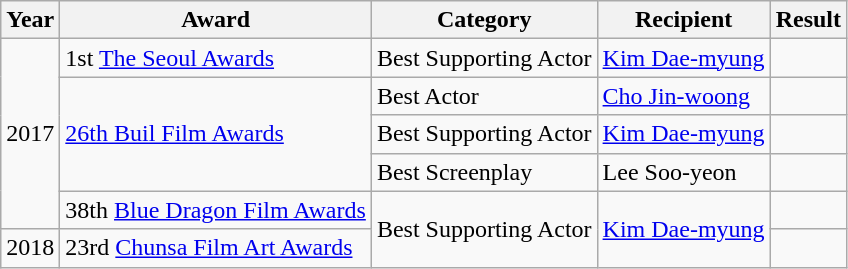<table class="wikitable">
<tr>
<th>Year</th>
<th>Award</th>
<th>Category</th>
<th>Recipient</th>
<th>Result</th>
</tr>
<tr>
<td rowspan=5>2017</td>
<td>1st <a href='#'>The Seoul Awards</a></td>
<td>Best Supporting Actor</td>
<td><a href='#'>Kim Dae-myung</a></td>
<td></td>
</tr>
<tr>
<td rowspan=3><a href='#'>26th Buil Film Awards</a></td>
<td>Best Actor</td>
<td><a href='#'>Cho Jin-woong</a></td>
<td></td>
</tr>
<tr>
<td>Best Supporting Actor</td>
<td><a href='#'>Kim Dae-myung</a></td>
<td></td>
</tr>
<tr>
<td>Best Screenplay</td>
<td>Lee Soo-yeon</td>
<td></td>
</tr>
<tr>
<td>38th <a href='#'>Blue Dragon Film Awards</a></td>
<td rowspan=2>Best Supporting Actor</td>
<td rowspan=2><a href='#'>Kim Dae-myung</a></td>
<td></td>
</tr>
<tr>
<td>2018</td>
<td>23rd <a href='#'>Chunsa Film Art Awards</a></td>
<td></td>
</tr>
</table>
